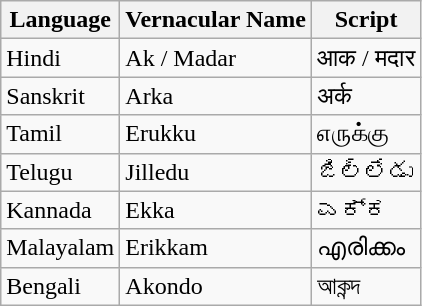<table class="wikitable">
<tr>
<th>Language</th>
<th>Vernacular Name</th>
<th>Script</th>
</tr>
<tr>
<td>Hindi</td>
<td>Ak / Madar</td>
<td>आक / मदार</td>
</tr>
<tr>
<td>Sanskrit</td>
<td>Arka</td>
<td>अर्क</td>
</tr>
<tr>
<td>Tamil</td>
<td>Erukku</td>
<td>எருக்கு</td>
</tr>
<tr>
<td>Telugu</td>
<td>Jilledu</td>
<td>జిల్లేడు</td>
</tr>
<tr>
<td>Kannada</td>
<td>Ekka</td>
<td>ಎಕ್ಕ</td>
</tr>
<tr>
<td>Malayalam</td>
<td>Erikkam</td>
<td>എരിക്കം</td>
</tr>
<tr>
<td>Bengali</td>
<td>Akondo</td>
<td>আকন্দ</td>
</tr>
</table>
